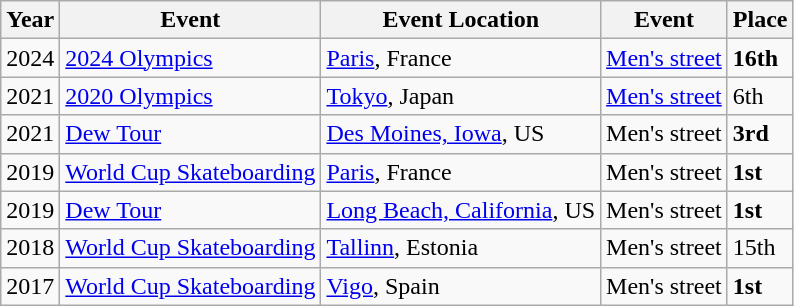<table class="wikitable">
<tr>
<th>Year</th>
<th>Event</th>
<th>Event Location</th>
<th>Event</th>
<th>Place</th>
</tr>
<tr>
<td>2024</td>
<td><a href='#'>2024 Olympics</a></td>
<td><a href='#'>Paris</a>, France</td>
<td><a href='#'>Men's street</a></td>
<td><strong>16th</strong></td>
</tr>
<tr>
<td>2021</td>
<td><a href='#'>2020 Olympics</a></td>
<td><a href='#'>Tokyo</a>, Japan</td>
<td><a href='#'>Men's street</a></td>
<td>6th</td>
</tr>
<tr>
<td>2021</td>
<td><a href='#'>Dew Tour</a></td>
<td><a href='#'>Des Moines, Iowa</a>, US</td>
<td>Men's street</td>
<td><strong>3rd</strong></td>
</tr>
<tr>
<td>2019</td>
<td><a href='#'>World Cup Skateboarding</a></td>
<td><a href='#'>Paris</a>, France</td>
<td>Men's street</td>
<td><strong>1st</strong></td>
</tr>
<tr>
<td>2019</td>
<td><a href='#'>Dew Tour</a></td>
<td><a href='#'>Long Beach, California</a>, US</td>
<td>Men's street</td>
<td><strong>1st</strong></td>
</tr>
<tr>
<td>2018</td>
<td><a href='#'>World Cup Skateboarding</a></td>
<td><a href='#'>Tallinn</a>, Estonia</td>
<td>Men's street</td>
<td>15th</td>
</tr>
<tr>
<td>2017</td>
<td><a href='#'>World Cup Skateboarding</a></td>
<td><a href='#'>Vigo</a>, Spain</td>
<td>Men's street</td>
<td><strong>1st</strong></td>
</tr>
</table>
